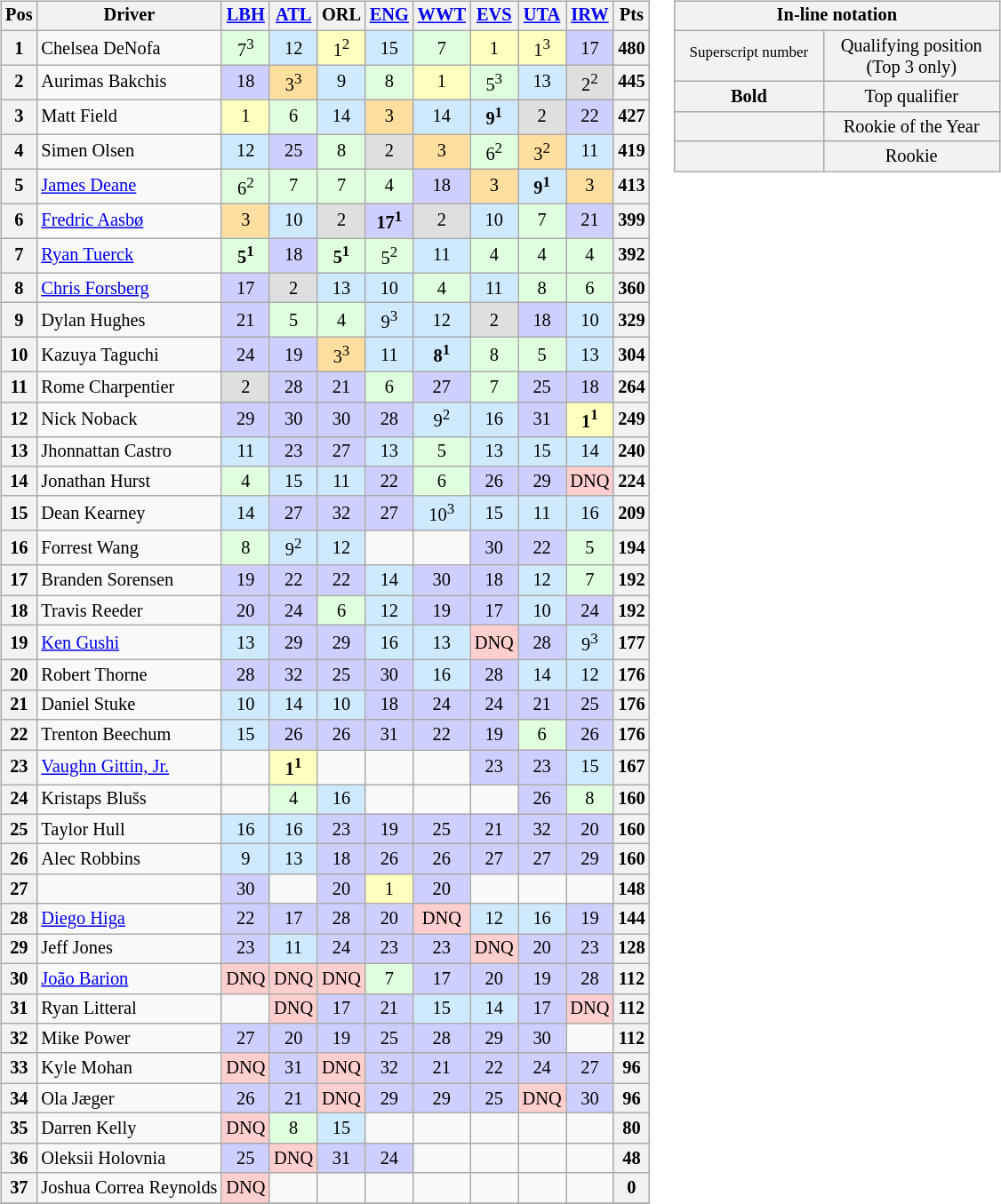<table>
<tr>
<td valign="top"><br><table class="wikitable" style="font-size:85%;text-align:center">
<tr>
<th>Pos</th>
<th>Driver</th>
<th><a href='#'>LBH</a></th>
<th><a href='#'>ATL</a></th>
<th>ORL</th>
<th><a href='#'>ENG</a></th>
<th><a href='#'>WWT</a></th>
<th><a href='#'>EVS</a></th>
<th><a href='#'>UTA</a></th>
<th><a href='#'>IRW</a></th>
<th>Pts</th>
</tr>
<tr>
<th>1</th>
<td align=left> Chelsea DeNofa</td>
<td style="background:#dfffdf;">7<sup>3</sup></td>
<td style="background:#cfeaff;">12</td>
<td style="background:#ffffbf;">1<sup>2</sup></td>
<td style="background:#cfeaff;">15</td>
<td style="background:#dfffdf;">7</td>
<td style="background:#ffffbf;">1</td>
<td style="background:#ffffbf;">1<sup>3</sup></td>
<td style="background:#cfcfff;">17</td>
<th>480</th>
</tr>
<tr>
<th>2</th>
<td align=left> Aurimas Bakchis</td>
<td style="background:#cfcfff;">18</td>
<td style="background:#ffdf9f;">3<sup>3</sup></td>
<td style="background:#cfeaff;">9</td>
<td style="background:#dfffdf;">8</td>
<td style="background:#ffffbf;">1</td>
<td style="background:#dfffdf;">5<sup>3</sup></td>
<td style="background:#cfeaff;">13</td>
<td style="background:#dfdfdf;">2<sup>2</sup></td>
<th>445</th>
</tr>
<tr>
<th>3</th>
<td align=left> Matt Field</td>
<td style="background:#ffffbf;">1</td>
<td style="background:#dfffdf;">6</td>
<td style="background:#cfeaff;">14</td>
<td style="background:#ffdf9f;">3</td>
<td style="background:#cfeaff;">14</td>
<td style="background:#cfeaff;"><strong>9<sup>1</sup></strong></td>
<td style="background:#dfdfdf;">2</td>
<td style="background:#cfcfff;">22</td>
<th>427</th>
</tr>
<tr>
<th>4</th>
<td align=left> Simen Olsen</td>
<td style="background:#cfeaff;">12</td>
<td style="background:#cfcfff;">25</td>
<td style="background:#dfffdf;">8</td>
<td style="background:#dfdfdf;">2</td>
<td style="background:#ffdf9f;">3</td>
<td style="background:#dfffdf;">6<sup>2</sup></td>
<td style="background:#ffdf9f;">3<sup>2</sup></td>
<td style="background:#cfeaff;">11</td>
<th>419</th>
</tr>
<tr>
<th>5</th>
<td align=left> <a href='#'>James Deane</a></td>
<td style="background:#dfffdf;">6<sup>2</sup></td>
<td style="background:#dfffdf;">7</td>
<td style="background:#dfffdf;">7</td>
<td style="background:#dfffdf;">4</td>
<td style="background:#cfcfff;">18</td>
<td style="background:#ffdf9f;">3</td>
<td style="background:#cfeaff;"><strong>9<sup>1</sup></strong></td>
<td style="background:#ffdf9f;">3</td>
<th>413</th>
</tr>
<tr>
<th>6</th>
<td align=left> <a href='#'>Fredric Aasbø</a></td>
<td style="background:#ffdf9f;">3</td>
<td style="background:#cfeaff;">10</td>
<td style="background:#dfdfdf;">2</td>
<td style="background:#cfcfff;"><strong>17<sup>1</sup></strong></td>
<td style="background:#dfdfdf;">2</td>
<td style="background:#cfeaff;">10</td>
<td style="background:#dfffdf;">7</td>
<td style="background:#cfcfff;">21</td>
<th>399</th>
</tr>
<tr>
<th>7</th>
<td align=left> <a href='#'>Ryan Tuerck</a></td>
<td style="background:#dfffdf;"><strong>5<sup>1</sup></strong></td>
<td style="background:#cfcfff;">18</td>
<td style="background:#dfffdf;"><strong>5<sup>1</sup></strong></td>
<td style="background:#dfffdf;">5<sup>2</sup></td>
<td style="background:#cfeaff;">11</td>
<td style="background:#dfffdf;">4</td>
<td style="background:#dfffdf;">4</td>
<td style="background:#dfffdf;">4</td>
<th>392</th>
</tr>
<tr>
<th>8</th>
<td align=left> <a href='#'>Chris Forsberg</a></td>
<td style="background:#cfcfff;">17</td>
<td style="background:#dfdfdf;">2</td>
<td style="background:#cfeaff;">13</td>
<td style="background:#cfeaff;">10</td>
<td style="background:#dfffdf;">4</td>
<td style="background:#cfeaff;">11</td>
<td style="background:#dfffdf;">8</td>
<td style="background:#dfffdf;">6</td>
<th>360</th>
</tr>
<tr>
<th>9</th>
<td align=left> Dylan Hughes</td>
<td style="background:#cfcfff;">21</td>
<td style="background:#dfffdf;">5</td>
<td style="background:#dfffdf;">4</td>
<td style="background:#cfeaff;">9<sup>3</sup></td>
<td style="background:#cfeaff;">12</td>
<td style="background:#dfdfdf;">2</td>
<td style="background:#cfcfff;">18</td>
<td style="background:#cfeaff;">10</td>
<th>329</th>
</tr>
<tr>
<th>10</th>
<td align=left> Kazuya Taguchi</td>
<td style="background:#cfcfff;">24</td>
<td style="background:#cfcfff;">19</td>
<td style="background:#ffdf9f;">3<sup>3</sup></td>
<td style="background:#cfeaff;">11</td>
<td style="background:#cfeaff;"><strong>8<sup>1</sup></strong></td>
<td style="background:#dfffdf;">8</td>
<td style="background:#dfffdf;">5</td>
<td style="background:#cfeaff;">13</td>
<th>304</th>
</tr>
<tr>
<th>11</th>
<td align=left> Rome Charpentier</td>
<td style="background:#dfdfdf;">2</td>
<td style="background:#cfcfff;">28</td>
<td style="background:#cfcfff;">21</td>
<td style="background:#dfffdf;">6</td>
<td style="background:#cfcfff;">27</td>
<td style="background:#dfffdf;">7</td>
<td style="background:#cfcfff;">25</td>
<td style="background:#cfcfff;">18</td>
<th>264</th>
</tr>
<tr>
<th>12</th>
<td align=left> Nick Noback</td>
<td style="background:#cfcfff;">29</td>
<td style="background:#cfcfff;">30</td>
<td style="background:#cfcfff;">30</td>
<td style="background:#cfcfff;">28</td>
<td style="background:#cfeaff;">9<sup>2</sup></td>
<td style="background:#cfeaff;">16</td>
<td style="background:#cfcfff;">31</td>
<td style="background:#ffffbf;"><strong>1<sup>1</sup></strong></td>
<th>249</th>
</tr>
<tr>
<th>13</th>
<td align=left> Jhonnattan Castro</td>
<td style="background:#cfeaff;">11</td>
<td style="background:#cfcfff;">23</td>
<td style="background:#cfcfff;">27</td>
<td style="background:#cfeaff;">13</td>
<td style="background:#dfffdf;">5</td>
<td style="background:#cfeaff;">13</td>
<td style="background:#cfeaff;">15</td>
<td style="background:#cfeaff;">14</td>
<th>240</th>
</tr>
<tr>
<th>14</th>
<td align=left> Jonathan Hurst</td>
<td style="background:#dfffdf;">4</td>
<td style="background:#cfeaff;">15</td>
<td style="background:#cfeaff;">11</td>
<td style="background:#cfcfff;">22</td>
<td style="background:#dfffdf;">6</td>
<td style="background:#cfcfff;">26</td>
<td style="background:#cfcfff;">29</td>
<td style="background:#ffcfcf;">DNQ</td>
<th>224</th>
</tr>
<tr>
<th>15</th>
<td align=left> Dean Kearney</td>
<td style="background:#cfeaff;">14</td>
<td style="background:#cfcfff;">27</td>
<td style="background:#cfcfff;">32</td>
<td style="background:#cfcfff;">27</td>
<td style="background:#cfeaff;">10<sup>3</sup></td>
<td style="background:#cfeaff;">15</td>
<td style="background:#cfeaff;">11</td>
<td style="background:#cfeaff;">16</td>
<th>209</th>
</tr>
<tr>
<th>16</th>
<td align=left> Forrest Wang</td>
<td style="background:#dfffdf;">8</td>
<td style="background:#cfeaff;">9<sup>2</sup></td>
<td style="background:#cfeaff;">12</td>
<td> </td>
<td> </td>
<td style="background:#cfcfff;">30</td>
<td style="background:#cfcfff;">22</td>
<td style="background:#dfffdf;">5</td>
<th>194</th>
</tr>
<tr>
<th>17</th>
<td align=left> Branden Sorensen</td>
<td style="background:#cfcfff;">19</td>
<td style="background:#cfcfff;">22</td>
<td style="background:#cfcfff;">22</td>
<td style="background:#cfeaff;">14</td>
<td style="background:#cfcfff;">30</td>
<td style="background:#cfcfff;">18</td>
<td style="background:#cfeaff;">12</td>
<td style="background:#dfffdf;">7</td>
<th>192</th>
</tr>
<tr>
<th>18</th>
<td align=left> Travis Reeder</td>
<td style="background:#cfcfff;">20</td>
<td style="background:#cfcfff;">24</td>
<td style="background:#dfffdf;">6</td>
<td style="background:#cfeaff;">12</td>
<td style="background:#cfcfff;">19</td>
<td style="background:#cfcfff;">17</td>
<td style="background:#cfeaff;">10</td>
<td style="background:#cfcfff;">24</td>
<th>192</th>
</tr>
<tr>
<th>19</th>
<td align=left> <a href='#'>Ken Gushi</a></td>
<td style="background:#cfeaff;">13</td>
<td style="background:#cfcfff;">29</td>
<td style="background:#cfcfff;">29</td>
<td style="background:#cfeaff;">16</td>
<td style="background:#cfeaff;">13</td>
<td style="background:#ffcfcf;">DNQ</td>
<td style="background:#cfcfff;">28</td>
<td style="background:#cfeaff;">9<sup>3</sup></td>
<th>177</th>
</tr>
<tr>
<th>20</th>
<td align=left> Robert Thorne </td>
<td style="background:#cfcfff;">28</td>
<td style="background:#cfcfff;">32</td>
<td style="background:#cfcfff;">25</td>
<td style="background:#cfcfff;">30</td>
<td style="background:#cfeaff;">16</td>
<td style="background:#cfcfff;">28</td>
<td style="background:#cfeaff;">14</td>
<td style="background:#cfeaff;">12</td>
<th>176</th>
</tr>
<tr>
<th>21</th>
<td align=left> Daniel Stuke</td>
<td style="background:#cfeaff;">10</td>
<td style="background:#cfeaff;">14</td>
<td style="background:#cfeaff;">10</td>
<td style="background:#cfcfff;">18</td>
<td style="background:#cfcfff;">24</td>
<td style="background:#cfcfff;">24</td>
<td style="background:#cfcfff;">21</td>
<td style="background:#cfcfff;">25</td>
<th>176</th>
</tr>
<tr>
<th>22</th>
<td align=left> Trenton Beechum</td>
<td style="background:#cfeaff;">15</td>
<td style="background:#cfcfff;">26</td>
<td style="background:#cfcfff;">26</td>
<td style="background:#cfcfff;">31</td>
<td style="background:#cfcfff;">22</td>
<td style="background:#cfcfff;">19</td>
<td style="background:#dfffdf;">6</td>
<td style="background:#cfcfff;">26</td>
<th>176</th>
</tr>
<tr>
<th>23</th>
<td align=left> <a href='#'>Vaughn Gittin, Jr.</a></td>
<td> </td>
<td style="background:#ffffbf;"><strong>1<sup>1</sup></strong></td>
<td> </td>
<td> </td>
<td> </td>
<td style="background:#cfcfff;">23</td>
<td style="background:#cfcfff;">23</td>
<td style="background:#cfeaff;">15</td>
<th>167</th>
</tr>
<tr>
<th>24</th>
<td align=left> Kristaps Blušs</td>
<td> </td>
<td style="background:#dfffdf;">4</td>
<td style="background:#cfeaff;">16</td>
<td> </td>
<td> </td>
<td> </td>
<td style="background:#cfcfff;">26</td>
<td style="background:#dfffdf;">8</td>
<th>160</th>
</tr>
<tr>
<th>25</th>
<td align=left> Taylor Hull</td>
<td style="background:#cfeaff;">16</td>
<td style="background:#cfeaff;">16</td>
<td style="background:#cfcfff;">23</td>
<td style="background:#cfcfff;">19</td>
<td style="background:#cfcfff;">25</td>
<td style="background:#cfcfff;">21</td>
<td style="background:#cfcfff;">32</td>
<td style="background:#cfcfff;">20</td>
<th>160</th>
</tr>
<tr>
<th>26</th>
<td align=left> Alec Robbins</td>
<td style="background:#cfeaff;">9</td>
<td style="background:#cfeaff;">13</td>
<td style="background:#cfcfff;">18</td>
<td style="background:#cfcfff;">26</td>
<td style="background:#cfcfff;">26</td>
<td style="background:#cfcfff;">27</td>
<td style="background:#cfcfff;">27</td>
<td style="background:#cfcfff;">29</td>
<th>160</th>
</tr>
<tr>
<th>27</th>
<td align=left> </td>
<td style="background:#cfcfff;">30</td>
<td> </td>
<td style="background:#cfcfff;">20</td>
<td style="background:#ffffbf;">1</td>
<td style="background:#cfcfff;">20</td>
<td> </td>
<td> </td>
<td> </td>
<th>148</th>
</tr>
<tr>
<th>28</th>
<td align=left> <a href='#'>Diego Higa</a> </td>
<td style="background:#cfcfff;">22</td>
<td style="background:#cfcfff;">17</td>
<td style="background:#cfcfff;">28</td>
<td style="background:#cfcfff;">20</td>
<td style="background:#ffcfcf;">DNQ</td>
<td style="background:#cfeaff;">12</td>
<td style="background:#cfeaff;">16</td>
<td style="background:#cfcfff;">19</td>
<th>144</th>
</tr>
<tr>
<th>29</th>
<td align=left> Jeff Jones</td>
<td style="background:#cfcfff;">23</td>
<td style="background:#cfeaff;">11</td>
<td style="background:#cfcfff;">24</td>
<td style="background:#cfcfff;">23</td>
<td style="background:#cfcfff;">23</td>
<td style="background:#ffcfcf;">DNQ</td>
<td style="background:#cfcfff;">20</td>
<td style="background:#cfcfff;">23</td>
<th>128</th>
</tr>
<tr>
<th>30</th>
<td align=left> <a href='#'>João Barion</a></td>
<td style="background:#ffcfcf;">DNQ</td>
<td style="background:#ffcfcf;">DNQ</td>
<td style="background:#ffcfcf;">DNQ</td>
<td style="background:#dfffdf;">7</td>
<td style="background:#cfcfff;">17</td>
<td style="background:#cfcfff;">20</td>
<td style="background:#cfcfff;">19</td>
<td style="background:#cfcfff;">28</td>
<th>112</th>
</tr>
<tr>
<th>31</th>
<td align=left> Ryan Litteral</td>
<td> </td>
<td style="background:#ffcfcf;">DNQ</td>
<td style="background:#cfcfff;">17</td>
<td style="background:#cfcfff;">21</td>
<td style="background:#cfeaff;">15</td>
<td style="background:#cfeaff;">14</td>
<td style="background:#cfcfff;">17</td>
<td style="background:#ffcfcf;">DNQ</td>
<th>112</th>
</tr>
<tr>
<th>32</th>
<td align=left> Mike Power</td>
<td style="background:#cfcfff;">27</td>
<td style="background:#cfcfff;">20</td>
<td style="background:#cfcfff;">19</td>
<td style="background:#cfcfff;">25</td>
<td style="background:#cfcfff;">28</td>
<td style="background:#cfcfff;">29</td>
<td style="background:#cfcfff;">30</td>
<td> </td>
<th>112</th>
</tr>
<tr>
<th>33</th>
<td align=left> Kyle Mohan</td>
<td style="background:#ffcfcf;">DNQ</td>
<td style="background:#cfcfff;">31</td>
<td style="background:#ffcfcf;">DNQ</td>
<td style="background:#cfcfff;">32</td>
<td style="background:#cfcfff;">21</td>
<td style="background:#cfcfff;">22</td>
<td style="background:#cfcfff;">24</td>
<td style="background:#cfcfff;">27</td>
<th>96</th>
</tr>
<tr>
<th>34</th>
<td align=left> Ola Jæger</td>
<td style="background:#cfcfff;">26</td>
<td style="background:#cfcfff;">21</td>
<td style="background:#ffcfcf;">DNQ</td>
<td style="background:#cfcfff;">29</td>
<td style="background:#cfcfff;">29</td>
<td style="background:#cfcfff;">25</td>
<td style="background:#ffcfcf;">DNQ</td>
<td style="background:#cfcfff;">30</td>
<th>96</th>
</tr>
<tr>
<th>35</th>
<td align=left> Darren Kelly</td>
<td style="background:#ffcfcf;">DNQ</td>
<td style="background:#dfffdf;">8</td>
<td style="background:#cfeaff;">15</td>
<td> </td>
<td> </td>
<td> </td>
<td> </td>
<td></td>
<th>80</th>
</tr>
<tr>
<th>36</th>
<td align=left> Oleksii Holovnia </td>
<td style="background:#cfcfff;">25</td>
<td style="background:#ffcfcf;">DNQ</td>
<td style="background:#cfcfff;">31</td>
<td style="background:#cfcfff;">24</td>
<td> </td>
<td> </td>
<td> </td>
<td></td>
<th>48</th>
</tr>
<tr>
<th>37</th>
<td align=left> Joshua Correa Reynolds</td>
<td style="background:#ffcfcf;">DNQ</td>
<td> </td>
<td> </td>
<td> </td>
<td> </td>
<td> </td>
<td> </td>
<td></td>
<th>0</th>
</tr>
<tr>
</tr>
</table>
</td>
<td valign="top"><br><table class="wikitable" style="font-size:85%; text-align:center; width: 18em">
<tr>
<td colspan="2" align="center" style="background:#F2F2F2"><strong>In-line notation</strong></td>
</tr>
<tr>
<td align="center" style="background:#F2F2F2"><sup>Superscript number</sup></td>
<td align="center" style="background:#F2F2F2">Qualifying position<br>(Top 3 only)</td>
</tr>
<tr>
<td align="center" style="background:#F2F2F2"><strong>Bold</strong></td>
<td align="center" style="background:#F2F2F2">Top qualifier</td>
</tr>
<tr>
<td align="center" style="background:#F2F2F2"></td>
<td align="center" style="background:#F2F2F2">Rookie of the Year</td>
</tr>
<tr>
<td align="center" style="background:#F2F2F2"></td>
<td align="center" style="background:#F2F2F2">Rookie</td>
</tr>
</table>
</td>
</tr>
</table>
